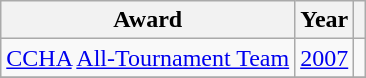<table class="wikitable">
<tr>
<th>Award</th>
<th>Year</th>
<th></th>
</tr>
<tr>
<td><a href='#'>CCHA</a> <a href='#'>All-Tournament Team</a></td>
<td><a href='#'>2007</a></td>
<td></td>
</tr>
<tr>
</tr>
</table>
